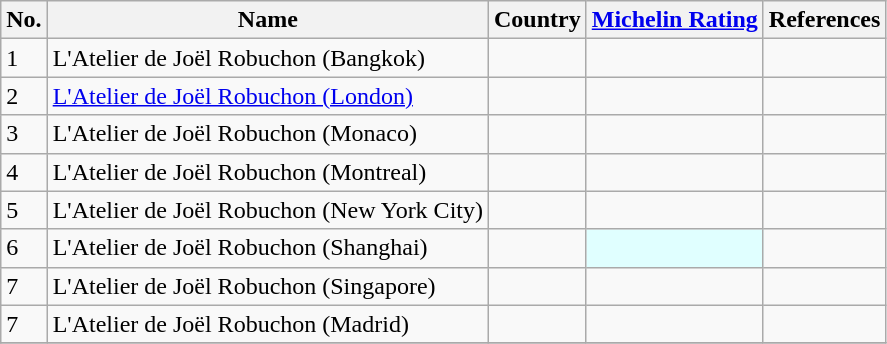<table class="wikitable">
<tr>
<th scope="col">No.</th>
<th scope="col">Name</th>
<th scope="col">Country</th>
<th scope="col"><a href='#'>Michelin Rating</a></th>
<th scope="col">References</th>
</tr>
<tr>
<td>1</td>
<td>L'Atelier de Joël Robuchon (Bangkok)</td>
<td></td>
<td></td>
<td></td>
</tr>
<tr>
<td>2</td>
<td><a href='#'>L'Atelier de Joël Robuchon (London)</a></td>
<td></td>
<td></td>
<td></td>
</tr>
<tr>
<td>3</td>
<td>L'Atelier de Joël Robuchon (Monaco)</td>
<td></td>
<td></td>
<td></td>
</tr>
<tr>
<td>4</td>
<td>L'Atelier de Joël Robuchon (Montreal)</td>
<td></td>
<td></td>
<td></td>
</tr>
<tr>
<td>5</td>
<td>L'Atelier de Joël Robuchon (New York City)</td>
<td></td>
<td></td>
<td></td>
</tr>
<tr>
<td>6</td>
<td>L'Atelier de Joël Robuchon (Shanghai)</td>
<td></td>
<th scope="row" style="background-color:#E0FFFF"></th>
<td></td>
</tr>
<tr>
<td>7</td>
<td>L'Atelier de Joël Robuchon (Singapore)</td>
<td></td>
<td></td>
<td></td>
</tr>
<tr>
<td>7</td>
<td>L'Atelier de Joël Robuchon (Madrid)</td>
<td></td>
<td></td>
<td></td>
</tr>
<tr>
</tr>
</table>
